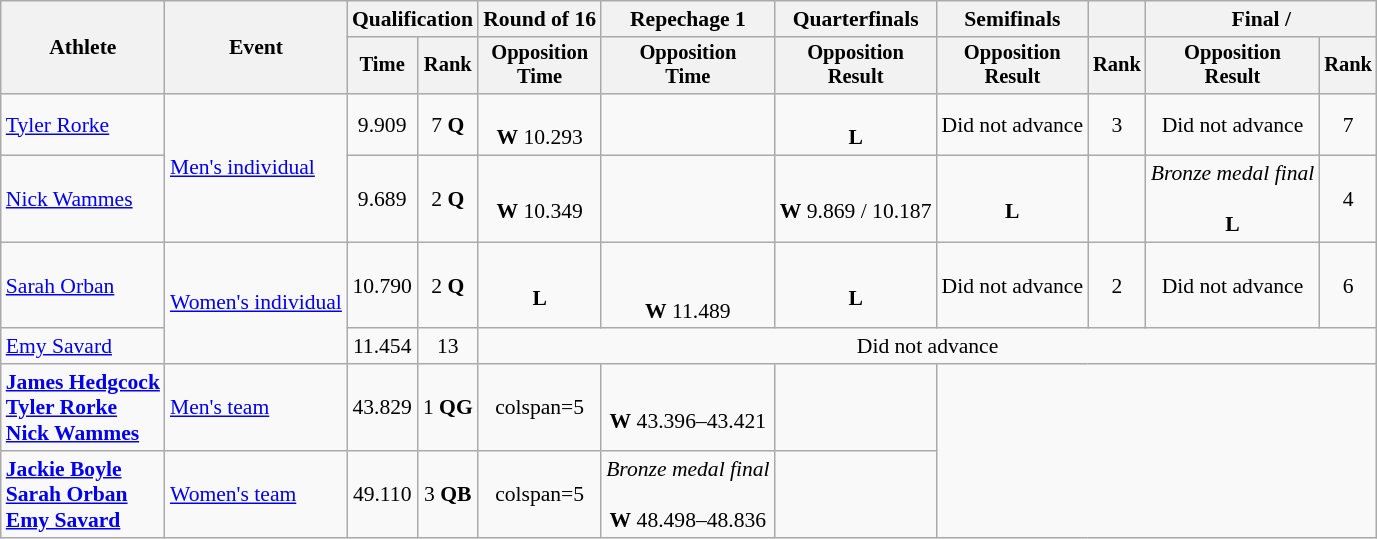<table class=wikitable style="font-size:90%;">
<tr>
<th rowspan=2>Athlete</th>
<th rowspan=2>Event</th>
<th colspan=2>Qualification</th>
<th>Round of 16</th>
<th>Repechage 1</th>
<th>Quarterfinals</th>
<th>Semifinals</th>
<th></th>
<th colspan=2>Final / </th>
</tr>
<tr style="font-size:95%">
<th>Time</th>
<th>Rank</th>
<th>Opposition<br>Time</th>
<th>Opposition<br>Time</th>
<th>Opposition<br>Result</th>
<th>Opposition<br>Result</th>
<th>Rank</th>
<th>Opposition<br>Result</th>
<th>Rank</th>
</tr>
<tr align=center>
<td align=left><a href='#'>Tyler Rorke</a></td>
<td align=left rowspan=2><a href='#'>Men's individual</a></td>
<td>9.909</td>
<td>7 <strong>Q</strong></td>
<td><br><strong>W</strong> 10.293</td>
<td></td>
<td><br><strong>L</strong></td>
<td>Did not advance</td>
<td>3</td>
<td>Did not advance</td>
<td>7</td>
</tr>
<tr align=center>
<td align=left><a href='#'>Nick Wammes</a></td>
<td>9.689</td>
<td>2 <strong>Q</strong></td>
<td><br><strong>W</strong> 10.349</td>
<td></td>
<td><br><strong>W</strong> 9.869 / 10.187</td>
<td><br><strong>L</strong></td>
<td></td>
<td><em>Bronze medal final</em><br><br><strong>L</strong></td>
<td>4</td>
</tr>
<tr align=center>
<td align=left><a href='#'>Sarah Orban</a></td>
<td align=left rowspan=2><a href='#'>Women's individual</a></td>
<td>10.790</td>
<td>2 <strong>Q</strong></td>
<td><br><strong>L</strong></td>
<td><br><br><strong>W</strong> 11.489</td>
<td><br><strong>L</strong></td>
<td>Did not advance</td>
<td>2</td>
<td>Did not advance</td>
<td>6</td>
</tr>
<tr align=center>
<td align=left><a href='#'>Emy Savard</a></td>
<td>11.454</td>
<td>13</td>
<td colspan=7>Did not advance</td>
</tr>
<tr align=center>
<td align=left><strong><a href='#'>James Hedgcock</a><br><a href='#'>Tyler Rorke</a><br><a href='#'>Nick Wammes</a></strong></td>
<td align=left><a href='#'>Men's team</a></td>
<td>43.829</td>
<td>1 <strong>QG</strong></td>
<td>colspan=5 </td>
<td><br><strong>W</strong> 43.396–43.421</td>
<td></td>
</tr>
<tr align=center>
<td align=left><strong><a href='#'>Jackie Boyle</a><br><a href='#'>Sarah Orban</a><br><a href='#'>Emy Savard</a></strong></td>
<td align=left><a href='#'>Women's team</a></td>
<td>49.110</td>
<td>3 <strong>QB</strong></td>
<td>colspan=5 </td>
<td><em>Bronze medal final</em><br><br><strong>W</strong> 48.498–48.836</td>
<td></td>
</tr>
</table>
